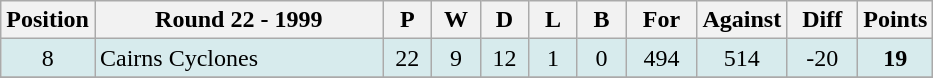<table class="wikitable" style="text-align:center;">
<tr style="background: #ffffff;">
<th width=40 abbr="Position">Position</th>
<th width=185>Round 22 - 1999</th>
<th width=25 abbr="Played">P</th>
<th width=25 abbr="Won">W</th>
<th width=25 abbr="Drawn">D</th>
<th width=25 abbr="Lost">L</th>
<th width=25 abbr="Bye">B</th>
<th width=40 abbr="Points for">For</th>
<th width=40 abbr="Points against">Against</th>
<th width=40 abbr="Points difference">Diff</th>
<th width=40 abbr="Points">Points</th>
</tr>
<tr style="background: #d7ebed;">
<td>8</td>
<td style="text-align:left;"> Cairns Cyclones</td>
<td>22</td>
<td>9</td>
<td>12</td>
<td>1</td>
<td>0</td>
<td>494</td>
<td>514</td>
<td>-20</td>
<td><strong>19</strong></td>
</tr>
<tr>
</tr>
</table>
